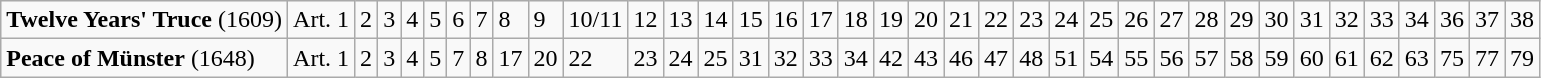<table class="wikitable">
<tr>
<td><strong>Twelve Years' Truce</strong> (1609)</td>
<td>Art. 1</td>
<td>2</td>
<td>3</td>
<td>4</td>
<td>5</td>
<td>6</td>
<td>7</td>
<td>8</td>
<td>9</td>
<td>10/11</td>
<td>12</td>
<td>13</td>
<td>14</td>
<td>15</td>
<td>16</td>
<td>17</td>
<td>18</td>
<td>19</td>
<td>20</td>
<td>21</td>
<td>22</td>
<td>23</td>
<td>24</td>
<td>25</td>
<td>26</td>
<td>27</td>
<td>28</td>
<td>29</td>
<td>30</td>
<td>31</td>
<td>32</td>
<td>33</td>
<td>34</td>
<td>36</td>
<td>37</td>
<td>38</td>
</tr>
<tr>
<td><strong>Peace of Münster</strong> (1648)</td>
<td>Art. 1</td>
<td>2</td>
<td>3</td>
<td>4</td>
<td>5</td>
<td>7</td>
<td>8</td>
<td>17</td>
<td>20</td>
<td>22</td>
<td>23</td>
<td>24</td>
<td>25</td>
<td>31</td>
<td>32</td>
<td>33</td>
<td>34</td>
<td>42</td>
<td>43</td>
<td>46</td>
<td>47</td>
<td>48</td>
<td>51</td>
<td>54</td>
<td>55</td>
<td>56</td>
<td>57</td>
<td>58</td>
<td>59</td>
<td>60</td>
<td>61</td>
<td>62</td>
<td>63</td>
<td>75</td>
<td>77</td>
<td>79</td>
</tr>
</table>
